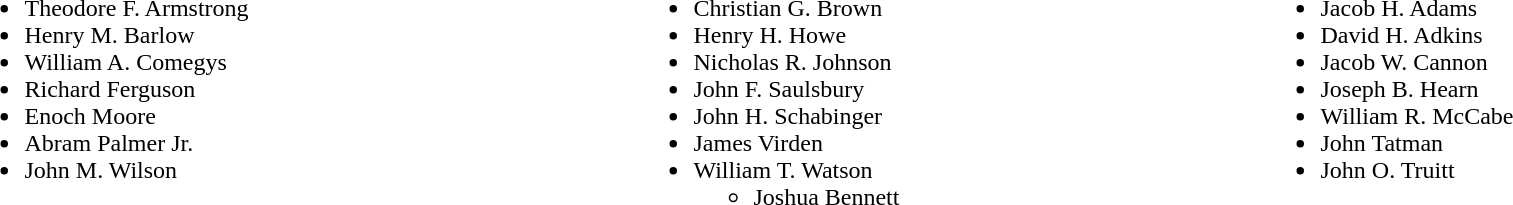<table width=100%>
<tr valign=top>
<td><br><ul><li>Theodore F. Armstrong</li><li>Henry M. Barlow</li><li>William A. Comegys</li><li>Richard Ferguson</li><li>Enoch Moore</li><li>Abram Palmer Jr.</li><li>John M. Wilson</li></ul></td>
<td><br><ul><li>Christian G. Brown</li><li>Henry H. Howe</li><li>Nicholas R. Johnson</li><li>John F. Saulsbury</li><li>John H. Schabinger</li><li>James Virden</li><li>William T. Watson<ul><li>Joshua Bennett</li></ul></li></ul></td>
<td><br><ul><li>Jacob H. Adams</li><li>David H. Adkins</li><li>Jacob W. Cannon</li><li>Joseph B. Hearn</li><li>William R. McCabe</li><li>John Tatman</li><li>John O. Truitt</li></ul></td>
</tr>
</table>
